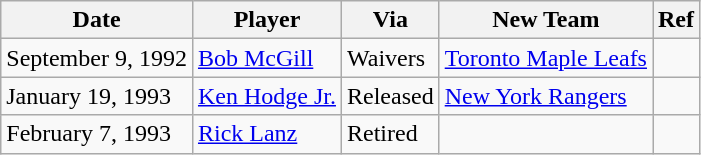<table class="wikitable">
<tr>
<th>Date</th>
<th>Player</th>
<th>Via</th>
<th>New Team</th>
<th>Ref</th>
</tr>
<tr>
<td>September 9, 1992</td>
<td><a href='#'>Bob McGill</a></td>
<td>Waivers</td>
<td><a href='#'>Toronto Maple Leafs</a></td>
<td></td>
</tr>
<tr>
<td>January 19, 1993</td>
<td><a href='#'>Ken Hodge Jr.</a></td>
<td>Released</td>
<td><a href='#'>New York Rangers</a></td>
<td></td>
</tr>
<tr>
<td>February 7, 1993</td>
<td><a href='#'>Rick Lanz</a></td>
<td>Retired</td>
<td></td>
<td></td>
</tr>
</table>
